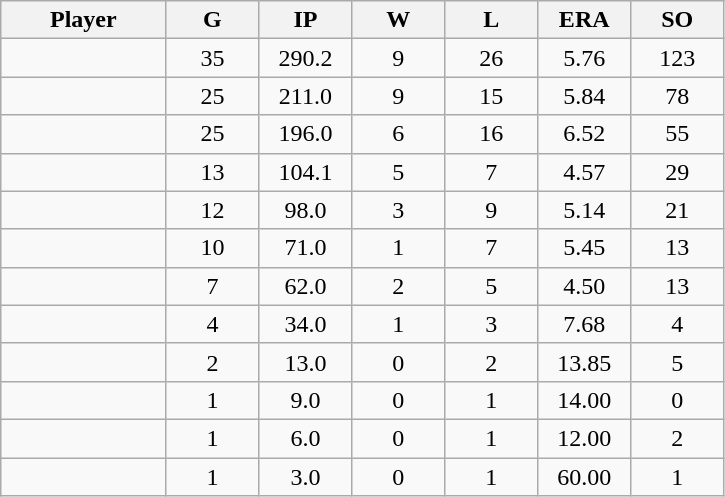<table class="wikitable sortable">
<tr>
<th bgcolor="#DDDDFF" width="16%">Player</th>
<th bgcolor="#DDDDFF" width="9%">G</th>
<th bgcolor="#DDDDFF" width="9%">IP</th>
<th bgcolor="#DDDDFF" width="9%">W</th>
<th bgcolor="#DDDDFF" width="9%">L</th>
<th bgcolor="#DDDDFF" width="9%">ERA</th>
<th bgcolor="#DDDDFF" width="9%">SO</th>
</tr>
<tr align="center">
<td></td>
<td>35</td>
<td>290.2</td>
<td>9</td>
<td>26</td>
<td>5.76</td>
<td>123</td>
</tr>
<tr align="center">
<td></td>
<td>25</td>
<td>211.0</td>
<td>9</td>
<td>15</td>
<td>5.84</td>
<td>78</td>
</tr>
<tr align="center">
<td></td>
<td>25</td>
<td>196.0</td>
<td>6</td>
<td>16</td>
<td>6.52</td>
<td>55</td>
</tr>
<tr align="center">
<td></td>
<td>13</td>
<td>104.1</td>
<td>5</td>
<td>7</td>
<td>4.57</td>
<td>29</td>
</tr>
<tr align="center">
<td></td>
<td>12</td>
<td>98.0</td>
<td>3</td>
<td>9</td>
<td>5.14</td>
<td>21</td>
</tr>
<tr align="center">
<td></td>
<td>10</td>
<td>71.0</td>
<td>1</td>
<td>7</td>
<td>5.45</td>
<td>13</td>
</tr>
<tr align="center">
<td></td>
<td>7</td>
<td>62.0</td>
<td>2</td>
<td>5</td>
<td>4.50</td>
<td>13</td>
</tr>
<tr align="center">
<td></td>
<td>4</td>
<td>34.0</td>
<td>1</td>
<td>3</td>
<td>7.68</td>
<td>4</td>
</tr>
<tr align="center">
<td></td>
<td>2</td>
<td>13.0</td>
<td>0</td>
<td>2</td>
<td>13.85</td>
<td>5</td>
</tr>
<tr align="center">
<td></td>
<td>1</td>
<td>9.0</td>
<td>0</td>
<td>1</td>
<td>14.00</td>
<td>0</td>
</tr>
<tr align="center">
<td></td>
<td>1</td>
<td>6.0</td>
<td>0</td>
<td>1</td>
<td>12.00</td>
<td>2</td>
</tr>
<tr align="center">
<td></td>
<td>1</td>
<td>3.0</td>
<td>0</td>
<td>1</td>
<td>60.00</td>
<td>1</td>
</tr>
</table>
